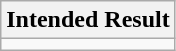<table class="wikitable">
<tr>
<th>Intended Result</th>
</tr>
<tr>
<td align="center"></td>
</tr>
</table>
